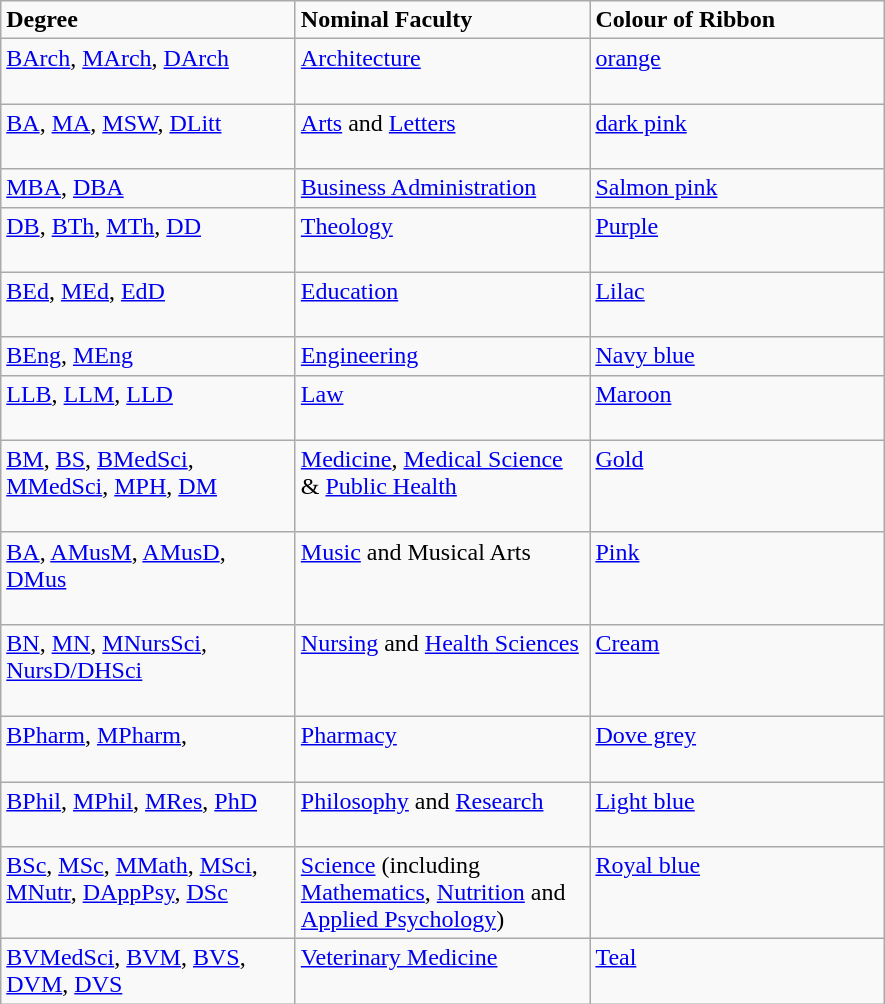<table class="wikitable">
<tr ---->
<td width="189" valign="top"><strong>Degree </strong></td>
<td width="189" valign="top"><strong>Nominal Faculty </strong></td>
<td width="189" valign="top"><strong>Colour of Ribbon </strong></td>
</tr>
<tr ---->
<td width="189" valign="top"><a href='#'>BArch</a>, <a href='#'>MArch</a>, <a href='#'>DArch</a><br> </td>
<td width="189" valign="top"><a href='#'>Architecture</a></td>
<td width="189" valign="top"><a href='#'>orange</a></td>
</tr>
<tr ---->
<td width="189" valign="top"><a href='#'>BA</a>, <a href='#'>MA</a>, <a href='#'>MSW</a>, <a href='#'>DLitt</a><br> </td>
<td width="189" valign="top"><a href='#'>Arts</a> and <a href='#'>Letters</a></td>
<td width="189" valign="top"><a href='#'>dark pink</a></td>
</tr>
<tr ---->
<td width="189" valign="top"><a href='#'>MBA</a>, <a href='#'>DBA</a></td>
<td width="189" valign="top"><a href='#'>Business Administration</a></td>
<td width="189" valign="top"><a href='#'>Salmon pink</a></td>
</tr>
<tr ---->
<td width="189" valign="top"><a href='#'>DB</a>, <a href='#'>BTh</a>, <a href='#'>MTh</a>, <a href='#'>DD</a><br> </td>
<td width="189" valign="top"><a href='#'>Theology</a></td>
<td width="189" valign="top"><a href='#'>Purple</a></td>
</tr>
<tr ---->
<td width="189" valign="top"><a href='#'>BEd</a>, <a href='#'>MEd</a>, <a href='#'>EdD</a><br> </td>
<td width="189" valign="top"><a href='#'>Education</a></td>
<td width="189" valign="top"><a href='#'>Lilac</a></td>
</tr>
<tr ---->
<td width="189" valign="top"><a href='#'>BEng</a>, <a href='#'>MEng</a></td>
<td width="189" valign="top"><a href='#'>Engineering</a></td>
<td width="189" valign="top"><a href='#'>Navy blue</a></td>
</tr>
<tr ---->
<td width="189" valign="top"><a href='#'>LLB</a>, <a href='#'>LLM</a>, <a href='#'>LLD</a><br> </td>
<td width="189" valign="top"><a href='#'>Law</a></td>
<td width="189" valign="top"><a href='#'>Maroon</a></td>
</tr>
<tr ---->
<td width="189" valign="top"><a href='#'>BM</a>, <a href='#'>BS</a>, <a href='#'>BMedSci</a>, <a href='#'>MMedSci</a>, <a href='#'>MPH</a>, <a href='#'>DM</a><br> </td>
<td width="189" valign="top"><a href='#'>Medicine</a>, <a href='#'>Medical Science</a> & <a href='#'>Public Health</a></td>
<td width="189" valign="top"><a href='#'>Gold</a></td>
</tr>
<tr ---->
<td width="189" valign="top"><a href='#'>BA</a>, <a href='#'>AMusM</a>, <a href='#'>AMusD</a>, <a href='#'>DMus</a><br> </td>
<td width="189" valign="top"><a href='#'>Music</a> and Musical Arts</td>
<td width="189" valign="top"><a href='#'>Pink</a></td>
</tr>
<tr ---->
<td width="189" valign="top"><a href='#'>BN</a>, <a href='#'>MN</a>, <a href='#'>MNursSci</a>, <a href='#'>NursD/DHSci</a><br> </td>
<td width="189" valign="top"><a href='#'>Nursing</a> and <a href='#'>Health Sciences</a></td>
<td width="189" valign="top"><a href='#'>Cream</a></td>
</tr>
<tr ---->
<td width="189" valign="top"><a href='#'>BPharm</a>, <a href='#'>MPharm</a>,<br> </td>
<td width="189" valign="top"><a href='#'>Pharmacy</a></td>
<td width="189" valign="top"><a href='#'>Dove grey</a></td>
</tr>
<tr ---->
<td width="189" valign="top"><a href='#'>BPhil</a>, <a href='#'>MPhil</a>, <a href='#'>MRes</a>, <a href='#'>PhD</a><br> </td>
<td width="189" valign="top"><a href='#'>Philosophy</a> and <a href='#'>Research</a></td>
<td width="189" valign="top"><a href='#'>Light blue</a></td>
</tr>
<tr ---->
<td width="189" valign="top"><a href='#'>BSc</a>, <a href='#'>MSc</a>, <a href='#'>MMath</a>, <a href='#'>MSci</a>, <a href='#'>MNutr</a>, <a href='#'>DAppPsy</a>, <a href='#'>DSc</a></td>
<td width="189" valign="top"><a href='#'>Science</a> (including <a href='#'>Mathematics</a>, <a href='#'>Nutrition</a> and <a href='#'>Applied Psychology</a>)</td>
<td width="189" valign="top"><a href='#'>Royal blue</a></td>
</tr>
<tr ---->
<td width="189" valign="top"><a href='#'>BVMedSci</a>, <a href='#'>BVM</a>, <a href='#'>BVS</a>, <a href='#'>DVM</a>, <a href='#'>DVS</a></td>
<td width="189" valign="top"><a href='#'>Veterinary Medicine</a></td>
<td width="189" valign="top"><a href='#'>Teal</a></td>
</tr>
</table>
